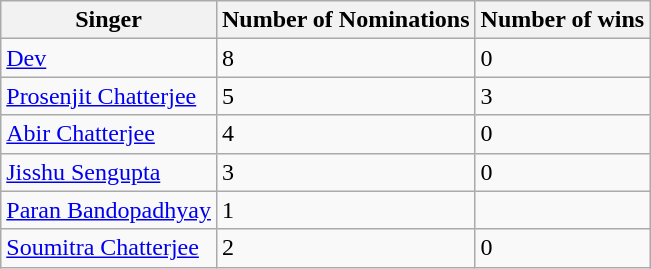<table class="sortable wikitable">
<tr>
<th>Singer</th>
<th>Number of Nominations</th>
<th>Number of wins</th>
</tr>
<tr>
<td><a href='#'>Dev</a></td>
<td>8</td>
<td>0</td>
</tr>
<tr>
<td><a href='#'>Prosenjit Chatterjee</a></td>
<td>5</td>
<td>3</td>
</tr>
<tr>
<td><a href='#'>Abir Chatterjee</a></td>
<td>4</td>
<td>0</td>
</tr>
<tr>
<td><a href='#'>Jisshu Sengupta</a></td>
<td>3</td>
<td>0</td>
</tr>
<tr>
<td><a href='#'>Paran Bandopadhyay</a></td>
<td 2>1</td>
</tr>
<tr>
<td><a href='#'>Soumitra Chatterjee</a></td>
<td>2</td>
<td>0</td>
</tr>
</table>
